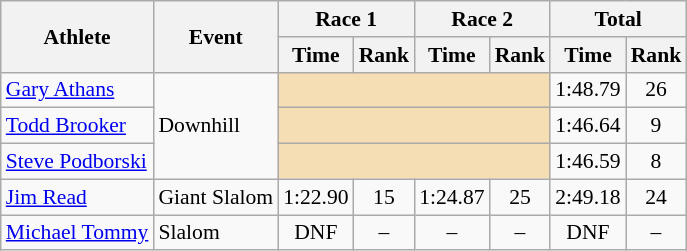<table class="wikitable" style="font-size:90%">
<tr>
<th rowspan="2">Athlete</th>
<th rowspan="2">Event</th>
<th colspan="2">Race 1</th>
<th colspan="2">Race 2</th>
<th colspan="2">Total</th>
</tr>
<tr>
<th>Time</th>
<th>Rank</th>
<th>Time</th>
<th>Rank</th>
<th>Time</th>
<th>Rank</th>
</tr>
<tr>
<td><a href='#'>Gary Athans</a></td>
<td rowspan="3">Downhill</td>
<td colspan="4" bgcolor="wheat"></td>
<td align="center">1:48.79</td>
<td align="center">26</td>
</tr>
<tr>
<td><a href='#'>Todd Brooker</a></td>
<td colspan="4" bgcolor="wheat"></td>
<td align="center">1:46.64</td>
<td align="center">9</td>
</tr>
<tr>
<td><a href='#'>Steve Podborski</a></td>
<td colspan="4" bgcolor="wheat"></td>
<td align="center">1:46.59</td>
<td align="center">8</td>
</tr>
<tr>
<td><a href='#'>Jim Read</a></td>
<td>Giant Slalom</td>
<td align="center">1:22.90</td>
<td align="center">15</td>
<td align="center">1:24.87</td>
<td align="center">25</td>
<td align="center">2:49.18</td>
<td align="center">24</td>
</tr>
<tr>
<td><a href='#'>Michael Tommy</a></td>
<td>Slalom</td>
<td align="center">DNF</td>
<td align="center">–</td>
<td align="center">–</td>
<td align="center">–</td>
<td align="center">DNF</td>
<td align="center">–</td>
</tr>
</table>
